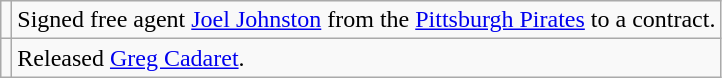<table class="wikitable">
<tr>
<td></td>
<td>Signed free agent <a href='#'>Joel Johnston</a> from the <a href='#'>Pittsburgh Pirates</a> to a contract.</td>
</tr>
<tr>
<td></td>
<td>Released <a href='#'>Greg Cadaret</a>.</td>
</tr>
</table>
